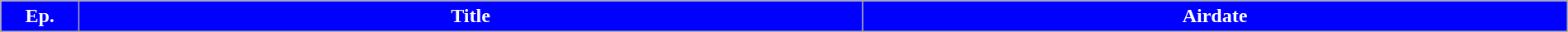<table class="wikitable" width="100%">
<tr>
<th style="background:#00f; color:#ffffff" width="5%">Ep.</th>
<th style="background:#00f; color:#ffffff" width="50%">Title</th>
<th style="background:#00f; color:#ffffff" width="45%">Airdate<br>




</th>
</tr>
</table>
